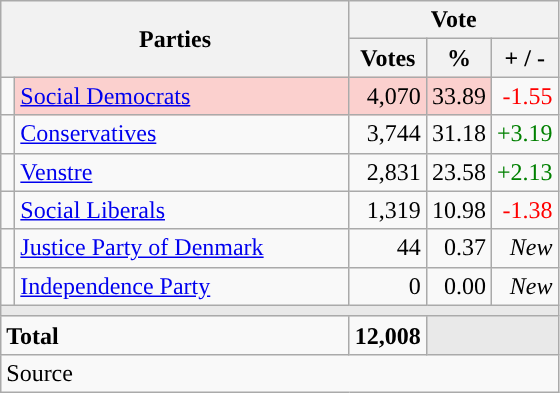<table class="wikitable" style="text-align:right;">
<tr>
<th style="text-align:centre;" rowspan="2" colspan="2" width="225">Parties</th>
<th colspan="3">Vote</th>
</tr>
<tr>
<th width="15">Votes</th>
<th width="15">%</th>
<th width="15">+ / -</th>
</tr>
<tr>
<td width="2" style="color:inherit;background:"></td>
<td bgcolor=#fbd0ce  align="left"><a href='#'>Social Democrats</a></td>
<td bgcolor=#fbd0ce>4,070</td>
<td bgcolor=#fbd0ce>33.89</td>
<td style=color:red;>-1.55</td>
</tr>
<tr>
<td width="2" style="color:inherit;background:"></td>
<td align="left"><a href='#'>Conservatives</a></td>
<td>3,744</td>
<td>31.18</td>
<td style=color:green;>+3.19</td>
</tr>
<tr>
<td width="2" style="color:inherit;background:"></td>
<td align="left"><a href='#'>Venstre</a></td>
<td>2,831</td>
<td>23.58</td>
<td style=color:green;>+2.13</td>
</tr>
<tr>
<td width="2" style="color:inherit;background:"></td>
<td align="left"><a href='#'>Social Liberals</a></td>
<td>1,319</td>
<td>10.98</td>
<td style=color:red;>-1.38</td>
</tr>
<tr>
<td width="2" style="color:inherit;background:"></td>
<td align="left"><a href='#'>Justice Party of Denmark</a></td>
<td>44</td>
<td>0.37</td>
<td><em>New</em></td>
</tr>
<tr>
<td width="2" style="color:inherit;background:"></td>
<td align="left"><a href='#'>Independence Party</a></td>
<td>0</td>
<td>0.00</td>
<td><em>New</em></td>
</tr>
<tr>
<td colspan="7" bgcolor="#E9E9E9"></td>
</tr>
<tr>
<td align="left" colspan="2"><strong>Total</strong></td>
<td><strong>12,008</strong></td>
<td bgcolor="#E9E9E9" colspan="2"></td>
</tr>
<tr>
<td align="left" colspan="6">Source</td>
</tr>
</table>
